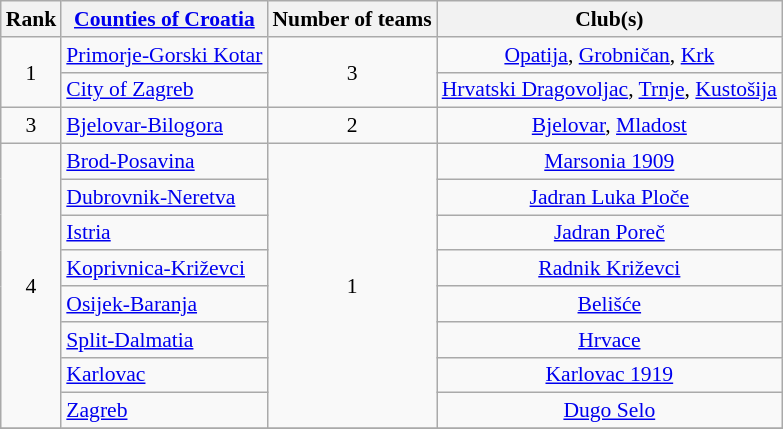<table class="wikitable" style="font-size:90%;">
<tr>
<th>Rank</th>
<th><a href='#'>Counties of Croatia</a></th>
<th>Number of teams</th>
<th>Club(s)</th>
</tr>
<tr>
<td align="center" rowspan="2">1</td>
<td>  <a href='#'>Primorje-Gorski Kotar</a></td>
<td align="center" rowspan="2">3</td>
<td align="center"><a href='#'>Opatija</a>, <a href='#'>Grobničan</a>, <a href='#'>Krk</a></td>
</tr>
<tr>
<td>  <a href='#'>City of Zagreb</a></td>
<td align="center"><a href='#'>Hrvatski Dragovoljac</a>, <a href='#'>Trnje</a>, <a href='#'>Kustošija</a></td>
</tr>
<tr>
<td align="center" rowspan="1">3</td>
<td>  <a href='#'>Bjelovar-Bilogora</a></td>
<td align="center" rowspan="1">2</td>
<td align="center"><a href='#'>Bjelovar</a>, <a href='#'>Mladost</a></td>
</tr>
<tr>
<td align="center" rowspan="8">4</td>
<td> <a href='#'>Brod-Posavina</a></td>
<td align="center" rowspan="8">1</td>
<td align="center"><a href='#'>Marsonia 1909</a></td>
</tr>
<tr>
<td> <a href='#'>Dubrovnik-Neretva</a></td>
<td align="center"><a href='#'>Jadran Luka Ploče</a></td>
</tr>
<tr>
<td> <a href='#'>Istria</a></td>
<td align="center"><a href='#'>Jadran Poreč</a></td>
</tr>
<tr>
<td> <a href='#'>Koprivnica-Križevci</a></td>
<td align="center"><a href='#'>Radnik Križevci</a></td>
</tr>
<tr>
<td>  <a href='#'>Osijek-Baranja</a></td>
<td align="center"><a href='#'>Belišće</a></td>
</tr>
<tr>
<td>  <a href='#'>Split-Dalmatia</a></td>
<td align="center"><a href='#'>Hrvace</a></td>
</tr>
<tr>
<td>  <a href='#'>Karlovac</a></td>
<td align="center"><a href='#'>Karlovac 1919</a></td>
</tr>
<tr>
<td>  <a href='#'>Zagreb</a></td>
<td align="center"><a href='#'>Dugo Selo</a></td>
</tr>
<tr>
</tr>
</table>
